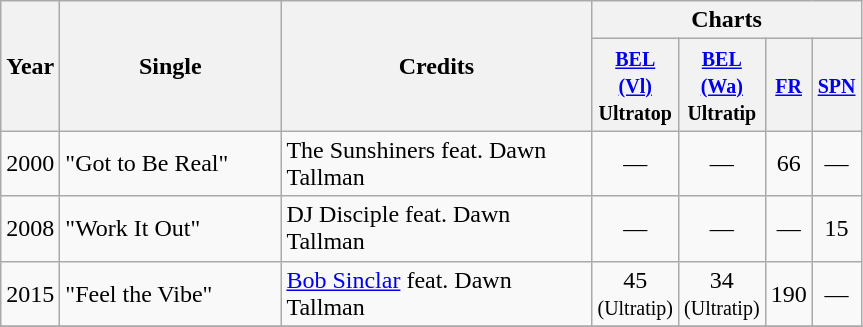<table class="wikitable">
<tr>
<th align="center" rowspan="2" width=10>Year</th>
<th align="center" rowspan="2" width="140">Single</th>
<th align="center" rowspan="2" width="200">Credits</th>
<th align="center" colspan="4">Charts</th>
</tr>
<tr>
<th width="20"><small><a href='#'>BEL<br>(Vl)</a><br>Ultratop<br></small></th>
<th width="20"><small><a href='#'>BEL<br>(Wa)</a><br>Ultratip<br></small></th>
<th width="20"><small><a href='#'>FR</a><br></small></th>
<th width="20"><small><a href='#'>SPN</a><br></small></th>
</tr>
<tr>
<td align="center">2000</td>
<td>"Got to Be Real"</td>
<td>The Sunshiners feat. Dawn Tallman</td>
<td align="center">—</td>
<td align="center">—</td>
<td align="center">66</td>
<td align="center">—</td>
</tr>
<tr>
<td align="center">2008</td>
<td>"Work It Out"</td>
<td>DJ Disciple feat. Dawn Tallman</td>
<td align="center">—</td>
<td align="center">—</td>
<td align="center">—</td>
<td align="center">15</td>
</tr>
<tr>
<td align="center">2015</td>
<td>"Feel the Vibe"</td>
<td><a href='#'>Bob Sinclar</a> feat. Dawn Tallman</td>
<td align="center">45<br><small>(Ultratip)</small></td>
<td align="center">34<br><small>(Ultratip)</small></td>
<td align="center">190</td>
<td align="center">—</td>
</tr>
<tr>
</tr>
</table>
